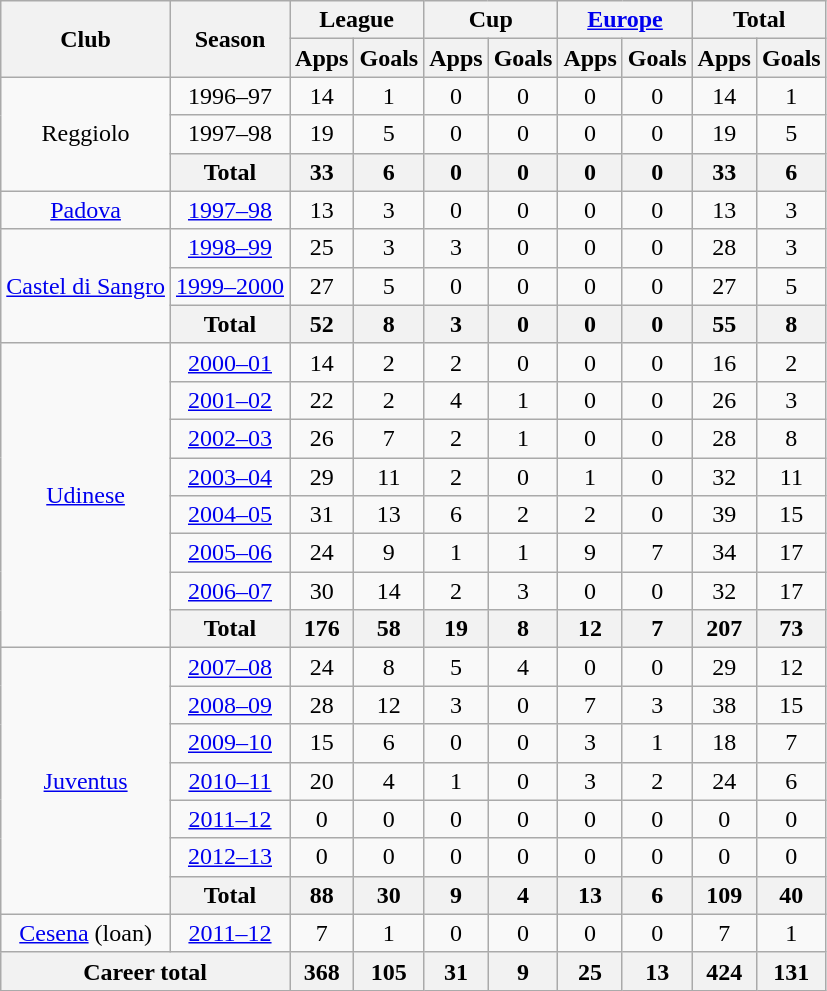<table class="wikitable" style="text-align:center">
<tr>
<th rowspan="2">Club</th>
<th rowspan="2">Season</th>
<th colspan="2">League</th>
<th colspan="2">Cup</th>
<th colspan="2"><a href='#'>Europe</a></th>
<th colspan="2">Total</th>
</tr>
<tr>
<th>Apps</th>
<th>Goals</th>
<th>Apps</th>
<th>Goals</th>
<th>Apps</th>
<th>Goals</th>
<th>Apps</th>
<th>Goals</th>
</tr>
<tr>
<td rowspan="3">Reggiolo</td>
<td>1996–97</td>
<td>14</td>
<td>1</td>
<td>0</td>
<td>0</td>
<td>0</td>
<td>0</td>
<td>14</td>
<td>1</td>
</tr>
<tr>
<td>1997–98</td>
<td>19</td>
<td>5</td>
<td>0</td>
<td>0</td>
<td>0</td>
<td>0</td>
<td>19</td>
<td>5</td>
</tr>
<tr>
<th>Total</th>
<th>33</th>
<th>6</th>
<th>0</th>
<th>0</th>
<th>0</th>
<th>0</th>
<th>33</th>
<th>6</th>
</tr>
<tr>
<td><a href='#'>Padova</a></td>
<td><a href='#'>1997–98</a></td>
<td>13</td>
<td>3</td>
<td>0</td>
<td>0</td>
<td>0</td>
<td>0</td>
<td>13</td>
<td>3</td>
</tr>
<tr>
<td rowspan="3"><a href='#'>Castel di Sangro</a></td>
<td><a href='#'>1998–99</a></td>
<td>25</td>
<td>3</td>
<td>3</td>
<td>0</td>
<td>0</td>
<td>0</td>
<td>28</td>
<td>3</td>
</tr>
<tr>
<td><a href='#'>1999–2000</a></td>
<td>27</td>
<td>5</td>
<td>0</td>
<td>0</td>
<td>0</td>
<td>0</td>
<td>27</td>
<td>5</td>
</tr>
<tr>
<th>Total</th>
<th>52</th>
<th>8</th>
<th>3</th>
<th>0</th>
<th>0</th>
<th>0</th>
<th>55</th>
<th>8</th>
</tr>
<tr>
<td rowspan="8"><a href='#'>Udinese</a></td>
<td><a href='#'>2000–01</a></td>
<td>14</td>
<td>2</td>
<td>2</td>
<td>0</td>
<td>0</td>
<td>0</td>
<td>16</td>
<td>2</td>
</tr>
<tr>
<td><a href='#'>2001–02</a></td>
<td>22</td>
<td>2</td>
<td>4</td>
<td>1</td>
<td>0</td>
<td>0</td>
<td>26</td>
<td>3</td>
</tr>
<tr>
<td><a href='#'>2002–03</a></td>
<td>26</td>
<td>7</td>
<td>2</td>
<td>1</td>
<td>0</td>
<td>0</td>
<td>28</td>
<td>8</td>
</tr>
<tr>
<td><a href='#'>2003–04</a></td>
<td>29</td>
<td>11</td>
<td>2</td>
<td>0</td>
<td>1</td>
<td>0</td>
<td>32</td>
<td>11</td>
</tr>
<tr>
<td><a href='#'>2004–05</a></td>
<td>31</td>
<td>13</td>
<td>6</td>
<td>2</td>
<td>2</td>
<td>0</td>
<td>39</td>
<td>15</td>
</tr>
<tr>
<td><a href='#'>2005–06</a></td>
<td>24</td>
<td>9</td>
<td>1</td>
<td>1</td>
<td>9</td>
<td>7</td>
<td>34</td>
<td>17</td>
</tr>
<tr>
<td><a href='#'>2006–07</a></td>
<td>30</td>
<td>14</td>
<td>2</td>
<td>3</td>
<td>0</td>
<td>0</td>
<td>32</td>
<td>17</td>
</tr>
<tr>
<th>Total</th>
<th>176</th>
<th>58</th>
<th>19</th>
<th>8</th>
<th>12</th>
<th>7</th>
<th>207</th>
<th>73</th>
</tr>
<tr>
<td rowspan="7"><a href='#'>Juventus</a></td>
<td><a href='#'>2007–08</a></td>
<td>24</td>
<td>8</td>
<td>5</td>
<td>4</td>
<td>0</td>
<td>0</td>
<td>29</td>
<td>12</td>
</tr>
<tr>
<td><a href='#'>2008–09</a></td>
<td>28</td>
<td>12</td>
<td>3</td>
<td>0</td>
<td>7</td>
<td>3</td>
<td>38</td>
<td>15</td>
</tr>
<tr>
<td><a href='#'>2009–10</a></td>
<td>15</td>
<td>6</td>
<td>0</td>
<td>0</td>
<td>3</td>
<td>1</td>
<td>18</td>
<td>7</td>
</tr>
<tr>
<td><a href='#'>2010–11</a></td>
<td>20</td>
<td>4</td>
<td>1</td>
<td>0</td>
<td>3</td>
<td>2</td>
<td>24</td>
<td>6</td>
</tr>
<tr>
<td><a href='#'>2011–12</a></td>
<td>0</td>
<td>0</td>
<td>0</td>
<td>0</td>
<td>0</td>
<td>0</td>
<td>0</td>
<td>0</td>
</tr>
<tr>
<td><a href='#'>2012–13</a></td>
<td>0</td>
<td>0</td>
<td>0</td>
<td>0</td>
<td>0</td>
<td>0</td>
<td>0</td>
<td>0</td>
</tr>
<tr>
<th>Total</th>
<th>88</th>
<th>30</th>
<th>9</th>
<th>4</th>
<th>13</th>
<th>6</th>
<th>109</th>
<th>40</th>
</tr>
<tr>
<td><a href='#'>Cesena</a> (loan)</td>
<td><a href='#'>2011–12</a></td>
<td>7</td>
<td>1</td>
<td>0</td>
<td>0</td>
<td>0</td>
<td>0</td>
<td>7</td>
<td>1</td>
</tr>
<tr>
<th colspan="2">Career total</th>
<th>368</th>
<th>105</th>
<th>31</th>
<th>9</th>
<th>25</th>
<th>13</th>
<th>424</th>
<th>131</th>
</tr>
</table>
